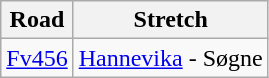<table class="wikitable">
<tr>
<th>Road</th>
<th>Stretch</th>
</tr>
<tr>
<td><a href='#'>Fv456</a></td>
<td><a href='#'>Hannevika</a> - Søgne</td>
</tr>
</table>
